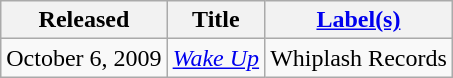<table class="wikitable">
<tr>
<th>Released</th>
<th>Title</th>
<th><a href='#'>Label(s)</a></th>
</tr>
<tr>
<td>October 6, 2009</td>
<td><em><a href='#'>Wake Up</a></em></td>
<td>Whiplash Records</td>
</tr>
</table>
